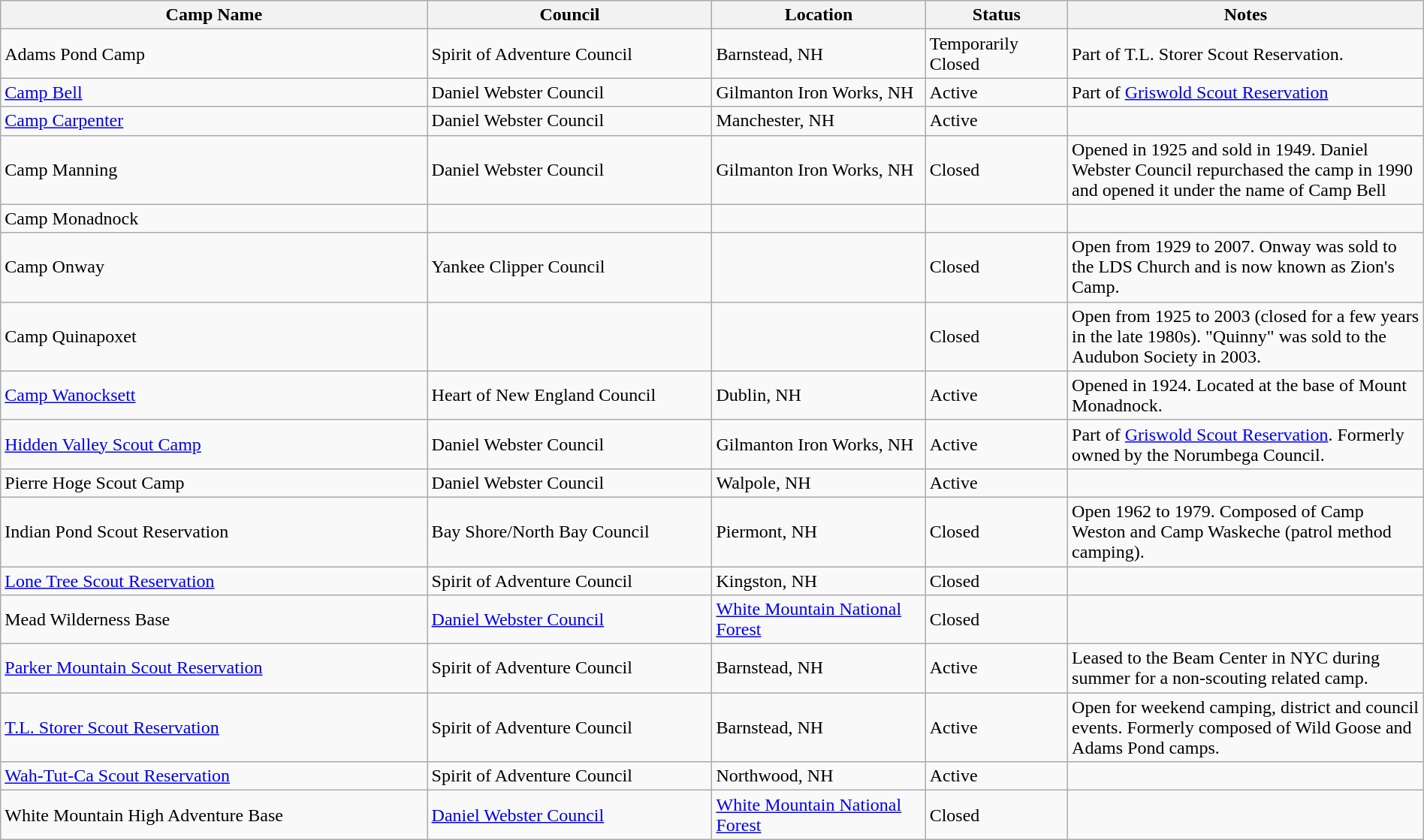<table class="wikitable sortable" border="1" width="100%">
<tr>
<th scope="col" width="30%">Camp Name</th>
<th scope="col" width="20%">Council</th>
<th scope="col" width="15%">Location</th>
<th scope="col" width="10%">Status</th>
<th scope="col" width="25%"  class="unsortable">Notes</th>
</tr>
<tr>
<td>Adams Pond Camp</td>
<td>Spirit of Adventure Council</td>
<td>Barnstead, NH</td>
<td>Temporarily Closed</td>
<td>Part of T.L. Storer Scout Reservation.</td>
</tr>
<tr>
<td><a href='#'>Camp Bell</a></td>
<td>Daniel Webster Council</td>
<td>Gilmanton Iron Works, NH</td>
<td>Active</td>
<td>Part of <a href='#'>Griswold Scout Reservation</a></td>
</tr>
<tr>
<td><a href='#'>Camp Carpenter</a></td>
<td>Daniel Webster Council</td>
<td>Manchester, NH</td>
<td>Active</td>
<td></td>
</tr>
<tr>
<td>Camp Manning</td>
<td>Daniel Webster Council</td>
<td>Gilmanton Iron Works, NH</td>
<td>Closed</td>
<td>Opened in 1925 and sold in 1949. Daniel Webster Council repurchased the camp in 1990 and opened it under the name of Camp Bell</td>
</tr>
<tr>
<td>Camp Monadnock</td>
<td></td>
<td></td>
<td></td>
<td></td>
</tr>
<tr>
<td>Camp Onway</td>
<td>Yankee Clipper Council</td>
<td></td>
<td>Closed</td>
<td>Open from 1929 to 2007. Onway was sold to the LDS Church and is now known as Zion's Camp.</td>
</tr>
<tr>
<td>Camp Quinapoxet</td>
<td></td>
<td></td>
<td>Closed</td>
<td>Open from 1925 to 2003 (closed for a few years in the late 1980s).  "Quinny" was sold to the Audubon Society in 2003.</td>
</tr>
<tr>
<td><a href='#'>Camp Wanocksett</a></td>
<td>Heart of New England Council</td>
<td>Dublin, NH</td>
<td>Active</td>
<td>Opened in 1924. Located at the base of Mount Monadnock.</td>
</tr>
<tr>
<td><a href='#'>Hidden Valley Scout Camp</a></td>
<td>Daniel Webster Council</td>
<td>Gilmanton Iron Works, NH</td>
<td>Active</td>
<td>Part of <a href='#'>Griswold Scout Reservation</a>. Formerly owned by the Norumbega Council.</td>
</tr>
<tr>
<td>Pierre Hoge Scout Camp</td>
<td>Daniel Webster Council</td>
<td>Walpole, NH</td>
<td>Active</td>
<td></td>
</tr>
<tr>
<td>Indian Pond Scout Reservation</td>
<td>Bay Shore/North Bay Council</td>
<td>Piermont, NH</td>
<td>Closed</td>
<td>Open 1962 to 1979. Composed of Camp Weston and Camp Waskeche (patrol method camping).</td>
</tr>
<tr>
<td><a href='#'>Lone Tree Scout Reservation</a></td>
<td>Spirit of Adventure Council</td>
<td>Kingston, NH</td>
<td>Closed</td>
<td></td>
</tr>
<tr>
<td>Mead Wilderness Base</td>
<td><a href='#'>Daniel Webster Council</a></td>
<td><a href='#'>White Mountain National Forest</a></td>
<td>Closed</td>
<td></td>
</tr>
<tr>
<td><a href='#'>Parker Mountain Scout Reservation</a></td>
<td>Spirit of Adventure Council</td>
<td>Barnstead, NH</td>
<td>Active</td>
<td>Leased to the Beam Center in NYC during summer for a non-scouting related camp.</td>
</tr>
<tr>
<td><a href='#'>T.L. Storer Scout Reservation</a></td>
<td>Spirit of Adventure Council</td>
<td>Barnstead, NH</td>
<td>Active</td>
<td>Open for weekend camping, district and council events. Formerly composed of Wild Goose and Adams Pond camps.</td>
</tr>
<tr>
<td><a href='#'>Wah-Tut-Ca Scout Reservation</a></td>
<td>Spirit of Adventure Council</td>
<td>Northwood, NH</td>
<td>Active</td>
<td></td>
</tr>
<tr>
<td>White Mountain High Adventure Base</td>
<td><a href='#'>Daniel Webster Council</a></td>
<td><a href='#'>White Mountain National Forest</a></td>
<td>Closed</td>
<td></td>
</tr>
</table>
